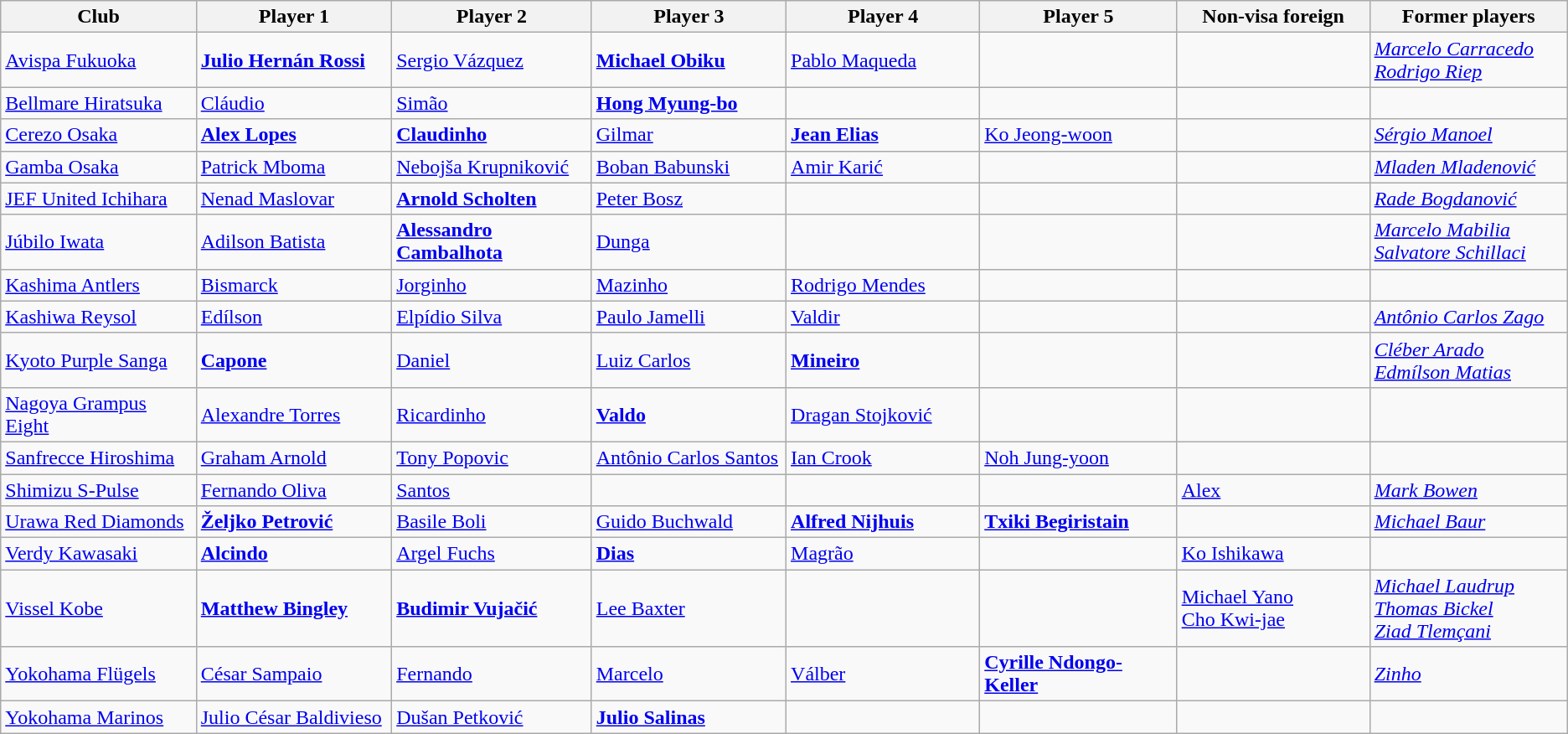<table class="wikitable">
<tr>
<th width="170">Club</th>
<th width="170">Player 1</th>
<th width="170">Player 2</th>
<th width="170">Player 3</th>
<th width="170">Player 4</th>
<th width="170">Player 5</th>
<th width="170">Non-visa foreign</th>
<th width="170">Former players</th>
</tr>
<tr>
<td><a href='#'>Avispa Fukuoka</a></td>
<td> <strong><a href='#'>Julio Hernán Rossi</a></strong></td>
<td> <a href='#'>Sergio Vázquez</a></td>
<td> <strong><a href='#'>Michael Obiku</a></strong></td>
<td> <a href='#'>Pablo Maqueda</a></td>
<td></td>
<td></td>
<td> <em><a href='#'>Marcelo Carracedo</a></em><br> <em><a href='#'>Rodrigo Riep</a></em></td>
</tr>
<tr>
<td><a href='#'>Bellmare Hiratsuka</a></td>
<td> <a href='#'>Cláudio</a></td>
<td> <a href='#'>Simão</a></td>
<td> <strong><a href='#'>Hong Myung-bo</a></strong></td>
<td></td>
<td></td>
<td></td>
<td></td>
</tr>
<tr>
<td><a href='#'>Cerezo Osaka</a></td>
<td> <strong><a href='#'>Alex Lopes</a></strong></td>
<td> <strong><a href='#'>Claudinho</a></strong></td>
<td> <a href='#'>Gilmar</a></td>
<td> <strong><a href='#'>Jean Elias</a></strong></td>
<td> <a href='#'>Ko Jeong-woon</a></td>
<td></td>
<td> <em><a href='#'>Sérgio Manoel</a></em></td>
</tr>
<tr>
<td><a href='#'>Gamba Osaka</a></td>
<td> <a href='#'>Patrick Mboma</a></td>
<td> <a href='#'>Nebojša Krupniković</a></td>
<td> <a href='#'>Boban Babunski</a></td>
<td> <a href='#'>Amir Karić</a></td>
<td></td>
<td></td>
<td> <em><a href='#'>Mladen Mladenović</a></em></td>
</tr>
<tr>
<td><a href='#'>JEF United Ichihara</a></td>
<td> <a href='#'>Nenad Maslovar</a></td>
<td> <strong><a href='#'>Arnold Scholten</a></strong></td>
<td> <a href='#'>Peter Bosz</a></td>
<td></td>
<td></td>
<td></td>
<td> <em><a href='#'>Rade Bogdanović</a></em></td>
</tr>
<tr>
<td><a href='#'>Júbilo Iwata</a></td>
<td> <a href='#'>Adilson Batista</a></td>
<td> <strong><a href='#'>Alessandro Cambalhota</a></strong></td>
<td> <a href='#'>Dunga</a></td>
<td></td>
<td></td>
<td></td>
<td> <em><a href='#'>Marcelo Mabilia</a></em><br> <em><a href='#'>Salvatore Schillaci</a></em></td>
</tr>
<tr>
<td><a href='#'>Kashima Antlers</a></td>
<td> <a href='#'>Bismarck</a></td>
<td> <a href='#'>Jorginho</a></td>
<td> <a href='#'>Mazinho</a></td>
<td> <a href='#'>Rodrigo Mendes</a></td>
<td></td>
<td></td>
<td></td>
</tr>
<tr>
<td><a href='#'>Kashiwa Reysol</a></td>
<td> <a href='#'>Edílson</a></td>
<td> <a href='#'>Elpídio Silva</a></td>
<td> <a href='#'>Paulo Jamelli</a></td>
<td> <a href='#'>Valdir</a></td>
<td></td>
<td></td>
<td> <em><a href='#'>Antônio Carlos Zago</a></em></td>
</tr>
<tr>
<td><a href='#'>Kyoto Purple Sanga</a></td>
<td> <strong><a href='#'>Capone</a></strong></td>
<td> <a href='#'>Daniel</a></td>
<td> <a href='#'>Luiz Carlos</a></td>
<td> <strong><a href='#'>Mineiro</a></strong></td>
<td></td>
<td></td>
<td> <em><a href='#'>Cléber Arado</a></em><br> <em><a href='#'>Edmílson Matias</a></em></td>
</tr>
<tr>
<td><a href='#'>Nagoya Grampus Eight</a></td>
<td> <a href='#'>Alexandre Torres</a></td>
<td> <a href='#'>Ricardinho</a></td>
<td> <strong><a href='#'>Valdo</a></strong></td>
<td> <a href='#'>Dragan Stojković</a></td>
<td></td>
<td></td>
<td></td>
</tr>
<tr>
<td><a href='#'>Sanfrecce Hiroshima</a></td>
<td> <a href='#'>Graham Arnold</a></td>
<td> <a href='#'>Tony Popovic</a></td>
<td> <a href='#'>Antônio Carlos Santos</a></td>
<td> <a href='#'>Ian Crook</a></td>
<td> <a href='#'>Noh Jung-yoon</a></td>
<td></td>
<td></td>
</tr>
<tr>
<td><a href='#'>Shimizu S-Pulse</a></td>
<td> <a href='#'>Fernando Oliva</a></td>
<td> <a href='#'>Santos</a></td>
<td></td>
<td></td>
<td></td>
<td> <a href='#'>Alex</a></td>
<td> <em><a href='#'>Mark Bowen</a></em></td>
</tr>
<tr>
<td><a href='#'>Urawa Red Diamonds</a></td>
<td> <strong><a href='#'>Željko Petrović</a></strong></td>
<td> <a href='#'>Basile Boli</a></td>
<td> <a href='#'>Guido Buchwald</a></td>
<td> <strong><a href='#'>Alfred Nijhuis</a></strong></td>
<td> <strong><a href='#'>Txiki Begiristain</a></strong></td>
<td></td>
<td> <em><a href='#'>Michael Baur</a></em></td>
</tr>
<tr>
<td><a href='#'>Verdy Kawasaki</a></td>
<td> <strong><a href='#'>Alcindo</a></strong></td>
<td> <a href='#'>Argel Fuchs</a></td>
<td> <strong><a href='#'>Dias</a></strong></td>
<td> <a href='#'>Magrão</a></td>
<td></td>
<td> <a href='#'>Ko Ishikawa</a></td>
<td></td>
</tr>
<tr>
<td><a href='#'>Vissel Kobe</a></td>
<td> <strong><a href='#'>Matthew Bingley</a></strong></td>
<td> <strong><a href='#'>Budimir Vujačić</a></strong></td>
<td> <a href='#'>Lee Baxter</a></td>
<td></td>
<td></td>
<td> <a href='#'>Michael Yano</a><br> <a href='#'>Cho Kwi-jae</a></td>
<td> <em><a href='#'>Michael Laudrup</a></em><br> <em><a href='#'>Thomas Bickel</a></em><br>  <em><a href='#'>Ziad Tlemçani</a></em></td>
</tr>
<tr>
<td><a href='#'>Yokohama Flügels</a></td>
<td> <a href='#'>César Sampaio</a></td>
<td> <a href='#'>Fernando</a></td>
<td> <a href='#'>Marcelo</a></td>
<td> <a href='#'>Válber</a></td>
<td> <strong><a href='#'>Cyrille Ndongo-Keller</a></strong></td>
<td></td>
<td> <em><a href='#'>Zinho</a></em></td>
</tr>
<tr>
<td><a href='#'>Yokohama Marinos</a></td>
<td> <a href='#'>Julio César Baldivieso</a></td>
<td> <a href='#'>Dušan Petković</a></td>
<td> <strong><a href='#'>Julio Salinas</a></strong></td>
<td></td>
<td></td>
<td></td>
<td></td>
</tr>
</table>
